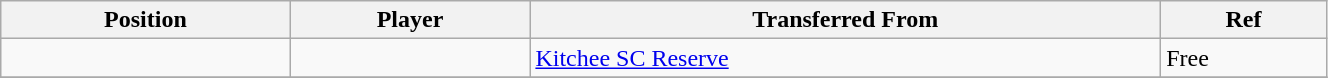<table class="wikitable sortable" style="width:70%; text-align:center; font-size:100%; text-align:left;">
<tr>
<th><strong>Position</strong></th>
<th><strong>Player</strong></th>
<th><strong>Transferred From</strong></th>
<th><strong>Ref</strong></th>
</tr>
<tr>
<td></td>
<td></td>
<td> <a href='#'>Kitchee SC Reserve</a></td>
<td>Free </td>
</tr>
<tr>
</tr>
</table>
